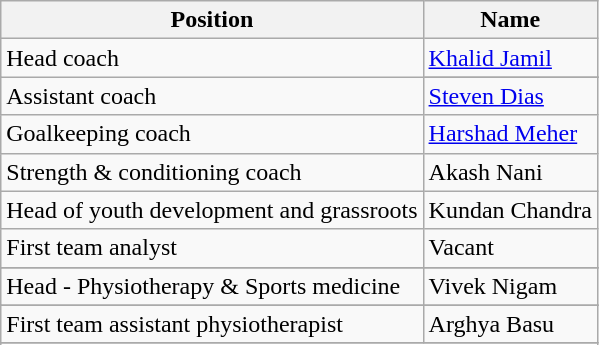<table class="wikitable">
<tr>
<th>Position</th>
<th>Name</th>
</tr>
<tr>
<td>Head coach</td>
<td> <a href='#'>Khalid Jamil</a></td>
</tr>
<tr>
<td rowspan="2">Assistant coach</td>
</tr>
<tr>
<td> <a href='#'>Steven Dias</a></td>
</tr>
<tr>
<td>Goalkeeping coach</td>
<td> <a href='#'>Harshad Meher</a></td>
</tr>
<tr>
<td>Strength & conditioning coach</td>
<td> Akash Nani</td>
</tr>
<tr>
<td>Head of youth development and grassroots</td>
<td> Kundan Chandra</td>
</tr>
<tr>
<td>First team analyst</td>
<td>Vacant</td>
</tr>
<tr>
</tr>
<tr>
<td>Head - Physiotherapy & Sports medicine</td>
<td> Vivek Nigam</td>
</tr>
<tr>
</tr>
<tr>
<td>First team assistant physiotherapist</td>
<td> Arghya Basu</td>
</tr>
<tr>
</tr>
<tr>
</tr>
</table>
